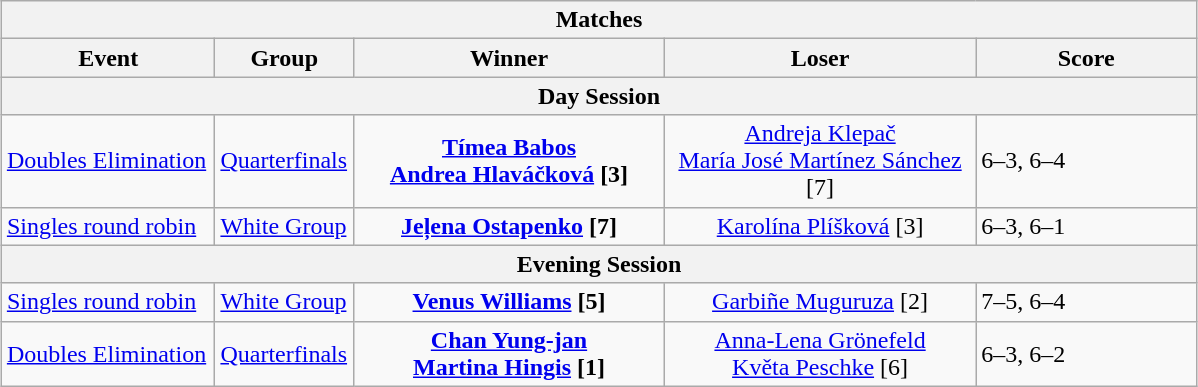<table class="wikitable collapsible uncollapsed" style="margin:1em auto;">
<tr>
<th colspan=5>Matches</th>
</tr>
<tr>
<th style="width:135px;">Event</th>
<th style="width:85px;">Group</th>
<th style="width:200px;">Winner</th>
<th style="width:200px;">Loser</th>
<th style="width:140px;">Score</th>
</tr>
<tr>
<th colspan=5>Day Session</th>
</tr>
<tr align=left>
<td><a href='#'>Doubles Elimination</a></td>
<td><a href='#'>Quarterfinals</a></td>
<td align=center><strong> <a href='#'>Tímea Babos</a> <br>  <a href='#'>Andrea Hlaváčková</a> [3]</strong></td>
<td align=center> <a href='#'>Andreja Klepač</a>  <br>  <a href='#'>María José Martínez Sánchez</a> [7]</td>
<td>6–3, 6–4</td>
</tr>
<tr align=left>
<td><a href='#'>Singles round robin</a></td>
<td><a href='#'>White Group</a></td>
<td align=center> <strong><a href='#'>Jeļena Ostapenko</a> [7]</strong></td>
<td align=center> <a href='#'>Karolína Plíšková</a> [3]</td>
<td>6–3, 6–1</td>
</tr>
<tr>
<th colspan=5>Evening Session</th>
</tr>
<tr align=left>
<td><a href='#'>Singles round robin</a></td>
<td><a href='#'>White Group</a></td>
<td align=center> <strong><a href='#'>Venus Williams</a> [5]</strong></td>
<td align=center> <a href='#'>Garbiñe Muguruza</a> [2]</td>
<td>7–5, 6–4</td>
</tr>
<tr align=left>
<td><a href='#'>Doubles Elimination</a></td>
<td><a href='#'>Quarterfinals</a></td>
<td align=center><strong> <a href='#'>Chan Yung-jan</a> <br>  <a href='#'>Martina Hingis</a> [1]</strong></td>
<td align=center> <a href='#'>Anna-Lena Grönefeld</a><br>  <a href='#'>Květa Peschke</a> [6]</td>
<td>6–3, 6–2</td>
</tr>
</table>
